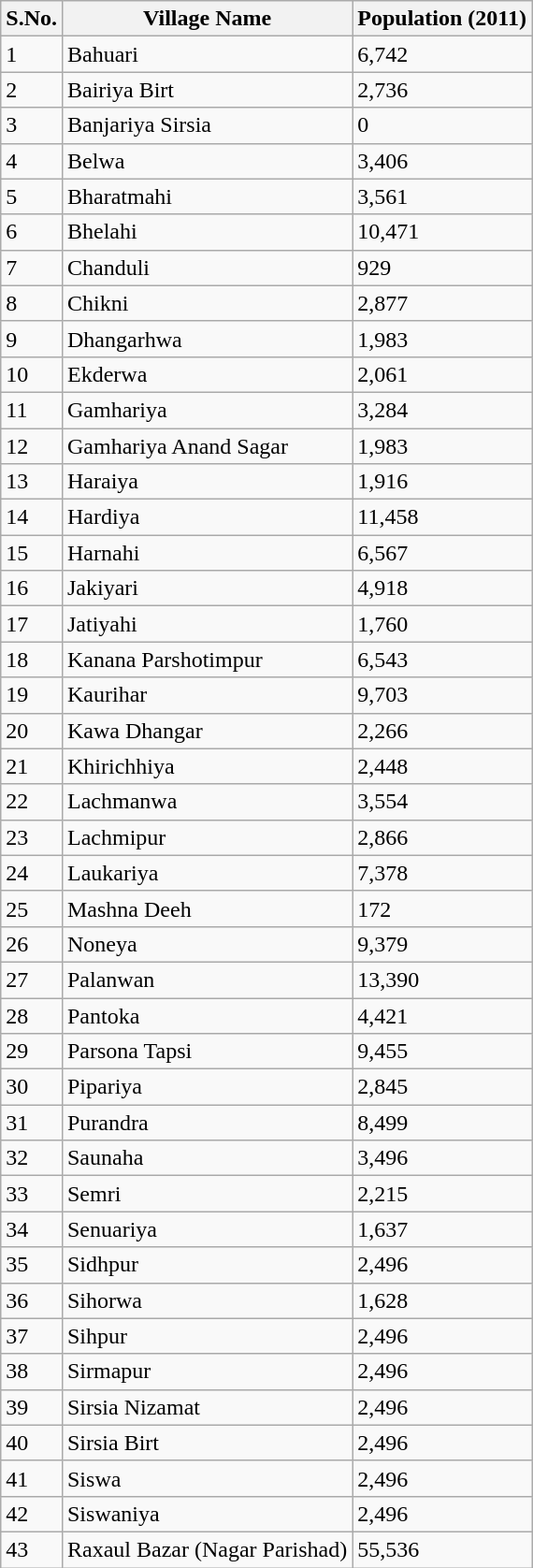<table class="wikitable sortable">
<tr>
<th>S.No.</th>
<th>Village Name</th>
<th>Population (2011)</th>
</tr>
<tr>
<td>1</td>
<td>Bahuari</td>
<td>6,742</td>
</tr>
<tr>
<td>2</td>
<td>Bairiya Birt</td>
<td>2,736</td>
</tr>
<tr>
<td>3</td>
<td>Banjariya Sirsia</td>
<td>0</td>
</tr>
<tr>
<td>4</td>
<td>Belwa</td>
<td>3,406</td>
</tr>
<tr>
<td>5</td>
<td>Bharatmahi</td>
<td>3,561</td>
</tr>
<tr>
<td>6</td>
<td>Bhelahi</td>
<td>10,471</td>
</tr>
<tr>
<td>7</td>
<td>Chanduli</td>
<td>929</td>
</tr>
<tr>
<td>8</td>
<td>Chikni</td>
<td>2,877</td>
</tr>
<tr>
<td>9</td>
<td>Dhangarhwa</td>
<td>1,983</td>
</tr>
<tr>
<td>10</td>
<td>Ekderwa</td>
<td>2,061</td>
</tr>
<tr>
<td>11</td>
<td>Gamhariya</td>
<td>3,284</td>
</tr>
<tr>
<td>12</td>
<td>Gamhariya Anand Sagar</td>
<td>1,983</td>
</tr>
<tr>
<td>13</td>
<td>Haraiya</td>
<td>1,916</td>
</tr>
<tr>
<td>14</td>
<td>Hardiya</td>
<td>11,458</td>
</tr>
<tr>
<td>15</td>
<td>Harnahi</td>
<td>6,567</td>
</tr>
<tr>
<td>16</td>
<td>Jakiyari</td>
<td>4,918</td>
</tr>
<tr>
<td>17</td>
<td>Jatiyahi</td>
<td>1,760</td>
</tr>
<tr>
<td>18</td>
<td>Kanana Parshotimpur</td>
<td>6,543</td>
</tr>
<tr>
<td>19</td>
<td>Kaurihar</td>
<td>9,703</td>
</tr>
<tr>
<td>20</td>
<td>Kawa Dhangar</td>
<td>2,266</td>
</tr>
<tr>
<td>21</td>
<td>Khirichhiya</td>
<td>2,448</td>
</tr>
<tr>
<td>22</td>
<td>Lachmanwa</td>
<td>3,554</td>
</tr>
<tr>
<td>23</td>
<td>Lachmipur</td>
<td>2,866</td>
</tr>
<tr>
<td>24</td>
<td>Laukariya</td>
<td>7,378</td>
</tr>
<tr>
<td>25</td>
<td>Mashna Deeh</td>
<td>172</td>
</tr>
<tr>
<td>26</td>
<td>Noneya</td>
<td>9,379</td>
</tr>
<tr>
<td>27</td>
<td>Palanwan</td>
<td>13,390</td>
</tr>
<tr>
<td>28</td>
<td>Pantoka</td>
<td>4,421</td>
</tr>
<tr>
<td>29</td>
<td>Parsona Tapsi</td>
<td>9,455</td>
</tr>
<tr>
<td>30</td>
<td>Pipariya</td>
<td>2,845</td>
</tr>
<tr>
<td>31</td>
<td>Purandra</td>
<td>8,499</td>
</tr>
<tr>
<td>32</td>
<td>Saunaha</td>
<td>3,496</td>
</tr>
<tr>
<td>33</td>
<td>Semri</td>
<td>2,215</td>
</tr>
<tr>
<td>34</td>
<td>Senuariya</td>
<td>1,637</td>
</tr>
<tr>
<td>35</td>
<td>Sidhpur</td>
<td>2,496</td>
</tr>
<tr>
<td>36</td>
<td>Sihorwa</td>
<td>1,628</td>
</tr>
<tr>
<td>37</td>
<td>Sihpur</td>
<td>2,496</td>
</tr>
<tr>
<td>38</td>
<td>Sirmapur</td>
<td>2,496</td>
</tr>
<tr>
<td>39</td>
<td>Sirsia Nizamat</td>
<td>2,496</td>
</tr>
<tr>
<td>40</td>
<td>Sirsia Birt</td>
<td>2,496</td>
</tr>
<tr>
<td>41</td>
<td>Siswa</td>
<td>2,496</td>
</tr>
<tr>
<td>42</td>
<td>Siswaniya</td>
<td>2,496</td>
</tr>
<tr>
<td>43</td>
<td>Raxaul Bazar (Nagar Parishad)</td>
<td>55,536</td>
</tr>
</table>
